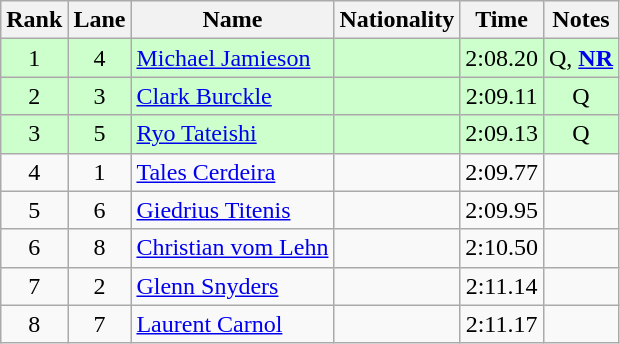<table class="wikitable sortable" style="text-align:center">
<tr>
<th>Rank</th>
<th>Lane</th>
<th>Name</th>
<th>Nationality</th>
<th>Time</th>
<th>Notes</th>
</tr>
<tr bgcolor=ccffcc>
<td>1</td>
<td>4</td>
<td align=left><a href='#'>Michael Jamieson</a></td>
<td align=left></td>
<td>2:08.20</td>
<td>Q, <strong><a href='#'>NR</a></strong></td>
</tr>
<tr bgcolor=ccffcc>
<td>2</td>
<td>3</td>
<td align=left><a href='#'>Clark Burckle</a></td>
<td align=left></td>
<td>2:09.11</td>
<td>Q</td>
</tr>
<tr bgcolor=ccffcc>
<td>3</td>
<td>5</td>
<td align=left><a href='#'>Ryo Tateishi</a></td>
<td align=left></td>
<td>2:09.13</td>
<td>Q</td>
</tr>
<tr>
<td>4</td>
<td>1</td>
<td align=left><a href='#'>Tales Cerdeira</a></td>
<td align=left></td>
<td>2:09.77</td>
<td></td>
</tr>
<tr>
<td>5</td>
<td>6</td>
<td align=left><a href='#'>Giedrius Titenis</a></td>
<td align=left></td>
<td>2:09.95</td>
<td></td>
</tr>
<tr>
<td>6</td>
<td>8</td>
<td align=left><a href='#'>Christian vom Lehn</a></td>
<td align=left></td>
<td>2:10.50</td>
<td></td>
</tr>
<tr>
<td>7</td>
<td>2</td>
<td align=left><a href='#'>Glenn Snyders</a></td>
<td align=left></td>
<td>2:11.14</td>
<td></td>
</tr>
<tr>
<td>8</td>
<td>7</td>
<td align=left><a href='#'>Laurent Carnol</a></td>
<td align=left></td>
<td>2:11.17</td>
<td></td>
</tr>
</table>
